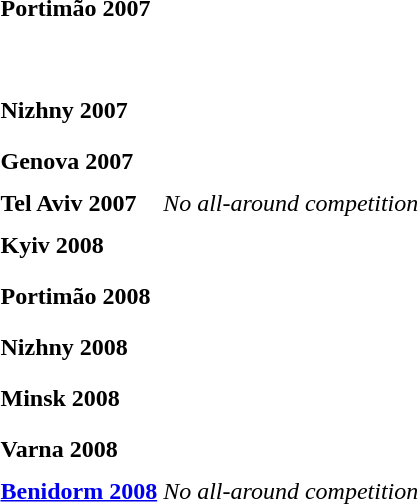<table>
<tr>
<th scope=row style="text-align:left">Portimão 2007 </th>
<td style="height:30px;" font-size:95%"></td>
<td style="height:30px;" font-size:95%"></td>
<td style="height:30px;" font-size:95%"></td>
</tr>
<tr>
<th scope=row style="text-align:left"></th>
<td style="height:30px;" font-size:95%"></td>
<td style="height:30px;" font-size:95%"></td>
<td style="height:30px;" font-size:95%"></td>
</tr>
<tr>
<th scope=row style="text-align:left">Nizhny 2007 </th>
<td style="height:30px;" font-size:95%"></td>
<td style="height:30px;" font-size:95%"></td>
<td style="height:30px;" font-size:95%"></td>
</tr>
<tr>
<th scope=row style="text-align:left">Genova 2007 </th>
<td style="height:30px;" font-size:95%"></td>
<td style="height:30px;" font-size:95%"></td>
<td style="height:30px;" font-size:95%"></td>
</tr>
<tr>
<th scope=row style="text-align:left">Tel Aviv 2007 </th>
<td colspan=3 align=center><em>No all-around competition</em></td>
</tr>
<tr>
<th scope=row style="text-align:left">Kyiv 2008 </th>
<td style="height:30px;" font-size:95%"></td>
<td style="height:30px;" font-size:95%"></td>
<td style="height:30px;" font-size:95%"></td>
</tr>
<tr>
<th scope=row style="text-align:left">Portimão 2008 </th>
<td style="height:30px;" font-size:95%"></td>
<td style="height:30px;" font-size:95%"></td>
<td style="height:30px;" font-size:95%"></td>
</tr>
<tr>
<th scope=row style="text-align:left">Nizhny 2008 </th>
<td style="height:30px;" font-size:95%"></td>
<td style="height:30px;" font-size:95%"></td>
<td style="height:30px;" font-size:95%"></td>
</tr>
<tr>
<th scope=row style="text-align:left">Minsk 2008 </th>
<td style="height:30px;" font-size:95%"></td>
<td style="height:30px;" font-size:95%"></td>
<td style="height:30px;" font-size:95%"></td>
</tr>
<tr>
<th scope=row style="text-align:left">Varna 2008 </th>
<td style="height:30px;" font-size:95%"></td>
<td style="height:30px;" font-size:95%"></td>
<td style="height:30px;" font-size:95%"></td>
</tr>
<tr>
<th scope=row style="text-align:left"><a href='#'>Benidorm 2008</a></th>
<td colspan=3 align=center><em>No all-around competition</em></td>
</tr>
</table>
